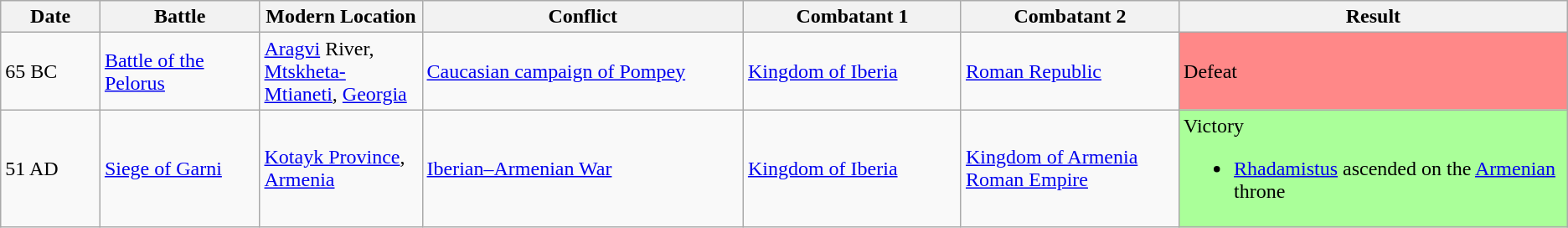<table class="wikitable" style="text-align: left;">
<tr>
<th width="78px">Date</th>
<th width="131px">Battle</th>
<th width="131px">Modern Location</th>
<th width="277px">Conflict</th>
<th width="180px">Combatant 1</th>
<th width="180px">Combatant 2</th>
<th width="330px">Result</th>
</tr>
<tr>
<td>65 BC</td>
<td><a href='#'>Battle of the Pelorus</a></td>
<td><a href='#'>Aragvi</a> River, <a href='#'>Mtskheta-Mtianeti</a>, <a href='#'>Georgia</a> </td>
<td><a href='#'>Caucasian campaign of Pompey</a></td>
<td><a href='#'>Kingdom of Iberia</a></td>
<td> <a href='#'>Roman Republic</a></td>
<td style="background:#F88">Defeat</td>
</tr>
<tr>
<td>51 AD</td>
<td><a href='#'>Siege of Garni</a></td>
<td><a href='#'>Kotayk Province</a>, <a href='#'>Armenia</a> </td>
<td><a href='#'>Iberian–Armenian War</a></td>
<td><a href='#'>Kingdom of Iberia</a></td>
<td> <a href='#'>Kingdom of Armenia</a><br> <a href='#'>Roman Empire</a></td>
<td style="background:#AF9">Victory<br><ul><li><a href='#'>Rhadamistus</a> ascended on the <a href='#'>Armenian</a> throne</li></ul></td>
</tr>
</table>
